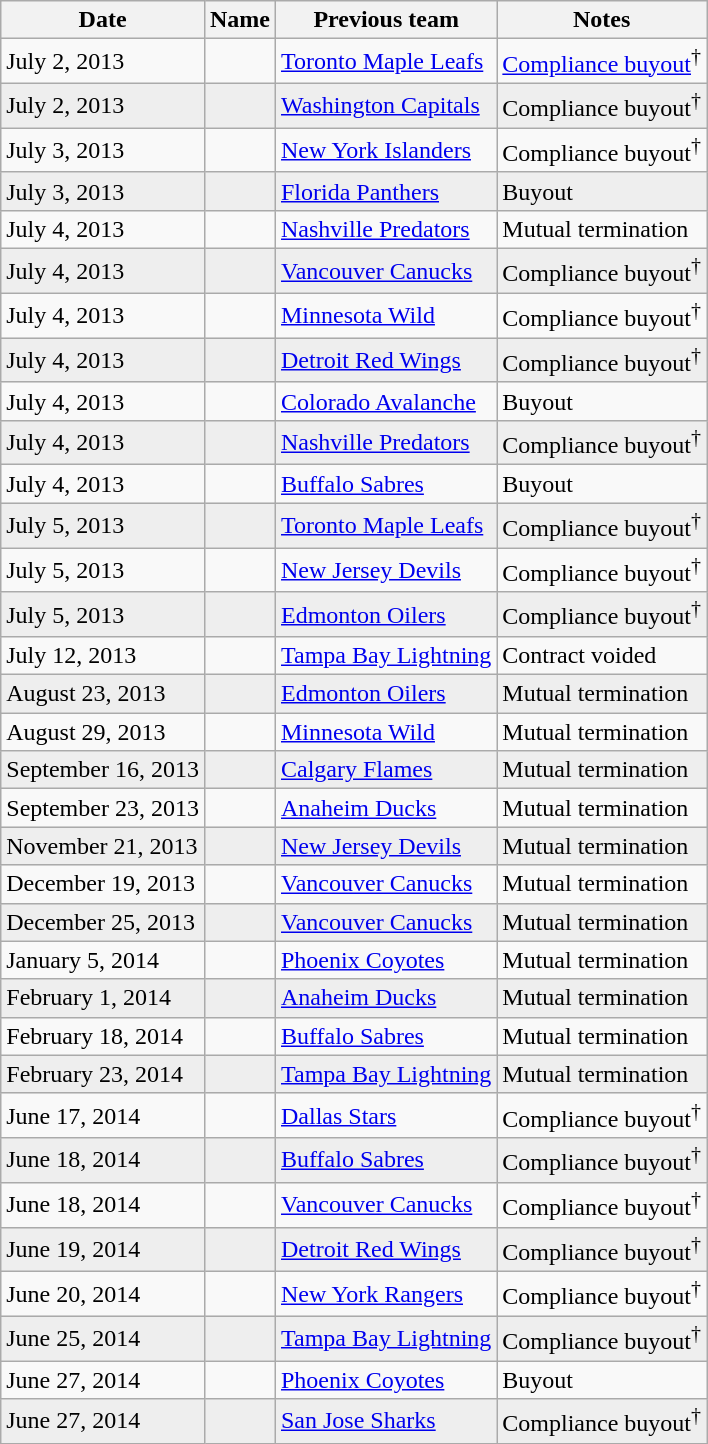<table class="wikitable sortable" border="1">
<tr>
<th>Date</th>
<th>Name</th>
<th>Previous team</th>
<th>Notes</th>
</tr>
<tr>
<td>July 2, 2013</td>
<td></td>
<td><a href='#'>Toronto Maple Leafs</a></td>
<td><a href='#'>Compliance buyout</a><sup>†</sup></td>
</tr>
<tr bgcolor="eeeeee">
<td>July 2, 2013</td>
<td></td>
<td><a href='#'>Washington Capitals</a></td>
<td>Compliance buyout<sup>†</sup></td>
</tr>
<tr>
<td>July 3, 2013</td>
<td></td>
<td><a href='#'>New York Islanders</a></td>
<td>Compliance buyout<sup>†</sup></td>
</tr>
<tr bgcolor="eeeeee">
<td>July 3, 2013</td>
<td></td>
<td><a href='#'>Florida Panthers</a></td>
<td>Buyout</td>
</tr>
<tr>
<td>July 4, 2013</td>
<td></td>
<td><a href='#'>Nashville Predators</a></td>
<td>Mutual termination</td>
</tr>
<tr bgcolor="eeeeee">
<td>July 4, 2013</td>
<td></td>
<td><a href='#'>Vancouver Canucks</a></td>
<td>Compliance buyout<sup>†</sup></td>
</tr>
<tr>
<td>July 4, 2013</td>
<td></td>
<td><a href='#'>Minnesota Wild</a></td>
<td>Compliance buyout<sup>†</sup></td>
</tr>
<tr bgcolor="eeeeee">
<td>July 4, 2013</td>
<td></td>
<td><a href='#'>Detroit Red Wings</a></td>
<td>Compliance buyout<sup>†</sup></td>
</tr>
<tr>
<td>July 4, 2013</td>
<td></td>
<td><a href='#'>Colorado Avalanche</a></td>
<td>Buyout</td>
</tr>
<tr bgcolor="eeeeee">
<td>July 4, 2013</td>
<td></td>
<td><a href='#'>Nashville Predators</a></td>
<td>Compliance buyout<sup>†</sup></td>
</tr>
<tr>
<td>July 4, 2013</td>
<td></td>
<td><a href='#'>Buffalo Sabres</a></td>
<td>Buyout</td>
</tr>
<tr bgcolor="eeeeee">
<td>July 5, 2013</td>
<td></td>
<td><a href='#'>Toronto Maple Leafs</a></td>
<td>Compliance buyout<sup>†</sup></td>
</tr>
<tr>
<td>July 5, 2013</td>
<td></td>
<td><a href='#'>New Jersey Devils</a></td>
<td>Compliance buyout<sup>†</sup></td>
</tr>
<tr bgcolor="eeeeee">
<td>July 5, 2013</td>
<td></td>
<td><a href='#'>Edmonton Oilers</a></td>
<td>Compliance buyout<sup>†</sup></td>
</tr>
<tr>
<td>July 12, 2013</td>
<td></td>
<td><a href='#'>Tampa Bay Lightning</a></td>
<td>Contract voided</td>
</tr>
<tr bgcolor="eeeeee">
<td>August 23, 2013</td>
<td></td>
<td><a href='#'>Edmonton Oilers</a></td>
<td>Mutual termination</td>
</tr>
<tr>
<td>August 29, 2013</td>
<td></td>
<td><a href='#'>Minnesota Wild</a></td>
<td>Mutual termination</td>
</tr>
<tr bgcolor="eeeeee">
<td>September 16, 2013</td>
<td></td>
<td><a href='#'>Calgary Flames</a></td>
<td>Mutual termination</td>
</tr>
<tr>
<td>September 23, 2013</td>
<td></td>
<td><a href='#'>Anaheim Ducks</a></td>
<td>Mutual termination</td>
</tr>
<tr bgcolor="eeeeee">
<td>November 21, 2013</td>
<td></td>
<td><a href='#'>New Jersey Devils</a></td>
<td>Mutual termination</td>
</tr>
<tr>
<td>December 19, 2013</td>
<td></td>
<td><a href='#'>Vancouver Canucks</a></td>
<td>Mutual termination</td>
</tr>
<tr bgcolor="eeeeee">
<td>December 25, 2013</td>
<td></td>
<td><a href='#'>Vancouver Canucks</a></td>
<td>Mutual termination</td>
</tr>
<tr>
<td>January 5, 2014</td>
<td></td>
<td><a href='#'>Phoenix Coyotes</a></td>
<td>Mutual termination</td>
</tr>
<tr bgcolor="eeeeee">
<td>February 1, 2014</td>
<td></td>
<td><a href='#'>Anaheim Ducks</a></td>
<td>Mutual termination</td>
</tr>
<tr>
<td>February 18, 2014</td>
<td></td>
<td><a href='#'>Buffalo Sabres</a></td>
<td>Mutual termination</td>
</tr>
<tr bgcolor="eeeeee">
<td>February 23, 2014</td>
<td></td>
<td><a href='#'>Tampa Bay Lightning</a></td>
<td>Mutual termination</td>
</tr>
<tr>
<td>June 17, 2014</td>
<td></td>
<td><a href='#'>Dallas Stars</a></td>
<td>Compliance buyout<sup>†</sup></td>
</tr>
<tr bgcolor="eeeeee">
<td>June 18, 2014</td>
<td></td>
<td><a href='#'>Buffalo Sabres</a></td>
<td>Compliance buyout<sup>†</sup></td>
</tr>
<tr>
<td>June 18, 2014</td>
<td></td>
<td><a href='#'>Vancouver Canucks</a></td>
<td>Compliance buyout<sup>†</sup></td>
</tr>
<tr bgcolor="eeeeee">
<td>June 19, 2014</td>
<td></td>
<td><a href='#'>Detroit Red Wings</a></td>
<td>Compliance buyout<sup>†</sup></td>
</tr>
<tr>
<td>June 20, 2014</td>
<td></td>
<td><a href='#'>New York Rangers</a></td>
<td>Compliance buyout<sup>†</sup></td>
</tr>
<tr bgcolor="eeeeee">
<td>June 25, 2014</td>
<td></td>
<td><a href='#'>Tampa Bay Lightning</a></td>
<td>Compliance buyout<sup>†</sup></td>
</tr>
<tr>
<td>June 27, 2014</td>
<td></td>
<td><a href='#'>Phoenix Coyotes</a></td>
<td>Buyout</td>
</tr>
<tr bgcolor="eeeeee">
<td>June 27, 2014</td>
<td></td>
<td><a href='#'>San Jose Sharks</a></td>
<td>Compliance buyout<sup>†</sup></td>
</tr>
</table>
